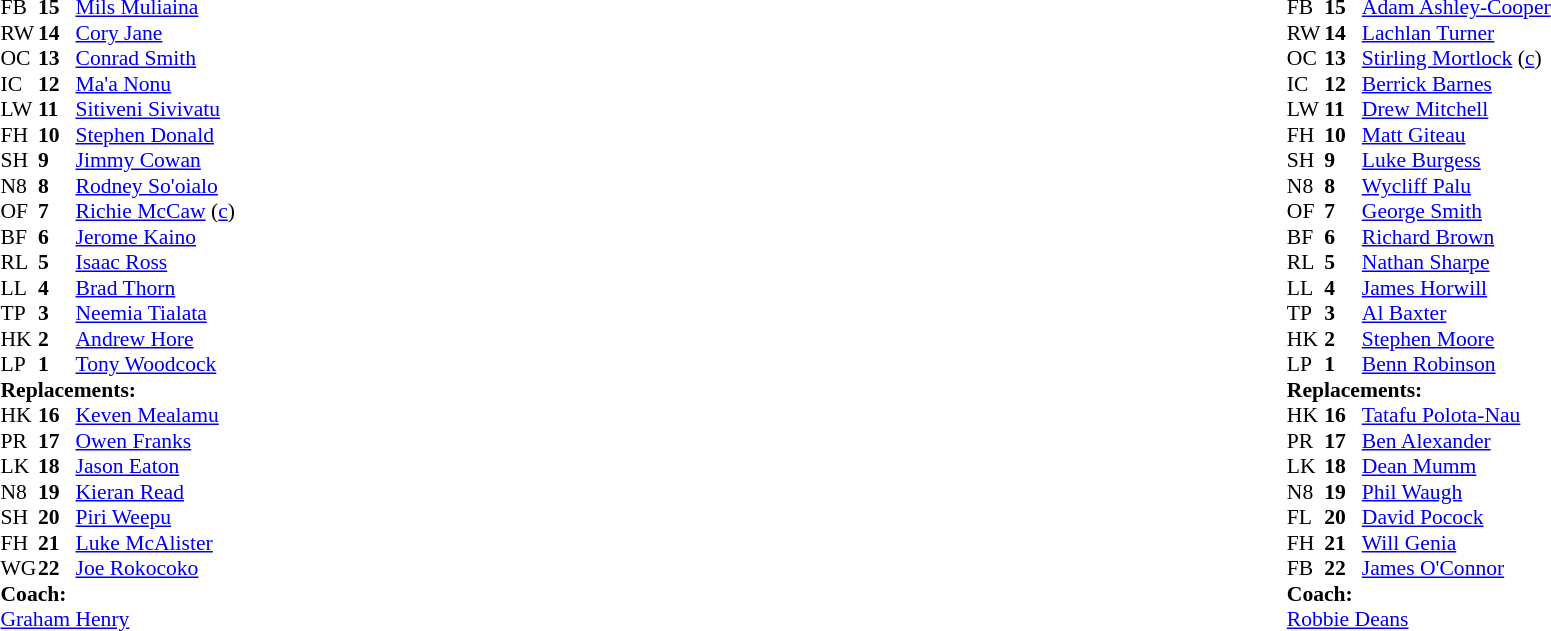<table width="100%">
<tr>
<td valign="top" width="50%"><br><table cellspacing="0" cellpadding="0" style="font-size: 90%">
<tr>
<th width="25"></th>
<th width="25"></th>
</tr>
<tr>
<td>FB</td>
<td><strong>15</strong></td>
<td><a href='#'>Mils Muliaina</a></td>
</tr>
<tr>
<td>RW</td>
<td><strong>14</strong></td>
<td><a href='#'>Cory Jane</a></td>
</tr>
<tr>
<td>OC</td>
<td><strong>13</strong></td>
<td><a href='#'>Conrad Smith</a></td>
</tr>
<tr>
<td>IC</td>
<td><strong>12</strong></td>
<td><a href='#'>Ma'a Nonu</a></td>
</tr>
<tr>
<td>LW</td>
<td><strong>11</strong></td>
<td><a href='#'>Sitiveni Sivivatu</a></td>
</tr>
<tr>
<td>FH</td>
<td><strong>10</strong></td>
<td><a href='#'>Stephen Donald</a></td>
</tr>
<tr>
<td>SH</td>
<td><strong>9</strong></td>
<td><a href='#'>Jimmy Cowan</a></td>
<td></td>
<td></td>
</tr>
<tr>
<td>N8</td>
<td><strong>8</strong></td>
<td><a href='#'>Rodney So'oialo</a></td>
<td></td>
<td></td>
</tr>
<tr>
<td>OF</td>
<td><strong>7</strong></td>
<td><a href='#'>Richie McCaw</a> (<a href='#'>c</a>)</td>
</tr>
<tr>
<td>BF</td>
<td><strong>6</strong></td>
<td><a href='#'>Jerome Kaino</a></td>
</tr>
<tr>
<td>RL</td>
<td><strong>5</strong></td>
<td><a href='#'>Isaac Ross</a></td>
<td></td>
<td></td>
</tr>
<tr>
<td>LL</td>
<td><strong>4</strong></td>
<td><a href='#'>Brad Thorn</a></td>
</tr>
<tr>
<td>TP</td>
<td><strong>3</strong></td>
<td><a href='#'>Neemia Tialata</a></td>
<td></td>
<td></td>
</tr>
<tr>
<td>HK</td>
<td><strong>2</strong></td>
<td><a href='#'>Andrew Hore</a></td>
<td></td>
<td></td>
</tr>
<tr>
<td>LP</td>
<td><strong>1</strong></td>
<td><a href='#'>Tony Woodcock</a></td>
</tr>
<tr>
<td colspan=3><strong>Replacements:</strong></td>
</tr>
<tr>
<td>HK</td>
<td><strong>16</strong></td>
<td><a href='#'>Keven Mealamu</a></td>
<td></td>
<td></td>
</tr>
<tr>
<td>PR</td>
<td><strong>17</strong></td>
<td><a href='#'>Owen Franks</a></td>
<td></td>
<td></td>
</tr>
<tr>
<td>LK</td>
<td><strong>18</strong></td>
<td><a href='#'>Jason Eaton</a></td>
<td></td>
<td></td>
</tr>
<tr>
<td>N8</td>
<td><strong>19</strong></td>
<td><a href='#'>Kieran Read</a></td>
<td></td>
<td></td>
</tr>
<tr>
<td>SH</td>
<td><strong>20</strong></td>
<td><a href='#'>Piri Weepu</a></td>
<td></td>
<td></td>
</tr>
<tr>
<td>FH</td>
<td><strong>21</strong></td>
<td><a href='#'>Luke McAlister</a></td>
</tr>
<tr>
<td>WG</td>
<td><strong>22</strong></td>
<td><a href='#'>Joe Rokocoko</a></td>
</tr>
<tr>
<td colspan=3><strong>Coach:</strong></td>
</tr>
<tr>
<td colspan="4"> <a href='#'>Graham Henry</a></td>
</tr>
</table>
</td>
<td valign="top"></td>
<td valign="top" width="50%"><br><table cellspacing="0" cellpadding="0" align="center" style="font-size: 90%">
<tr>
<th width="25"></th>
<th width="25"></th>
</tr>
<tr>
<td>FB</td>
<td><strong>15</strong></td>
<td><a href='#'>Adam Ashley-Cooper</a></td>
</tr>
<tr>
<td>RW</td>
<td><strong>14</strong></td>
<td><a href='#'>Lachlan Turner</a></td>
</tr>
<tr>
<td>OC</td>
<td><strong>13</strong></td>
<td><a href='#'>Stirling Mortlock</a> (<a href='#'>c</a>)</td>
</tr>
<tr>
<td>IC</td>
<td><strong>12</strong></td>
<td><a href='#'>Berrick Barnes</a></td>
<td></td>
<td></td>
</tr>
<tr>
<td>LW</td>
<td><strong>11</strong></td>
<td><a href='#'>Drew Mitchell</a></td>
</tr>
<tr>
<td>FH</td>
<td><strong>10</strong></td>
<td><a href='#'>Matt Giteau</a></td>
</tr>
<tr>
<td>SH</td>
<td><strong>9</strong></td>
<td><a href='#'>Luke Burgess</a></td>
<td></td>
<td></td>
</tr>
<tr>
<td>N8</td>
<td><strong>8</strong></td>
<td><a href='#'>Wycliff Palu</a></td>
</tr>
<tr>
<td>OF</td>
<td><strong>7</strong></td>
<td><a href='#'>George Smith</a></td>
</tr>
<tr>
<td>BF</td>
<td><strong>6</strong></td>
<td><a href='#'>Richard Brown</a></td>
<td></td>
<td></td>
</tr>
<tr>
<td>RL</td>
<td><strong>5</strong></td>
<td><a href='#'>Nathan Sharpe</a></td>
</tr>
<tr>
<td>LL</td>
<td><strong>4</strong></td>
<td><a href='#'>James Horwill</a></td>
<td></td>
<td colspan="2"></td>
<td colspan="2"></td>
</tr>
<tr>
<td>TP</td>
<td><strong>3</strong></td>
<td><a href='#'>Al Baxter</a></td>
<td></td>
<td></td>
</tr>
<tr>
<td>HK</td>
<td><strong>2</strong></td>
<td><a href='#'>Stephen Moore</a></td>
</tr>
<tr>
<td>LP</td>
<td><strong>1</strong></td>
<td><a href='#'>Benn Robinson</a></td>
</tr>
<tr>
<td colspan=3><strong>Replacements:</strong></td>
</tr>
<tr>
<td>HK</td>
<td><strong>16</strong></td>
<td><a href='#'>Tatafu Polota-Nau</a></td>
</tr>
<tr>
<td>PR</td>
<td><strong>17</strong></td>
<td><a href='#'>Ben Alexander</a></td>
<td></td>
<td></td>
</tr>
<tr>
<td>LK</td>
<td><strong>18</strong></td>
<td><a href='#'>Dean Mumm</a></td>
<td></td>
<td></td>
<td></td>
<td></td>
<td></td>
</tr>
<tr>
<td>N8</td>
<td><strong>19</strong></td>
<td><a href='#'>Phil Waugh</a></td>
</tr>
<tr>
<td>FL</td>
<td><strong>20</strong></td>
<td><a href='#'>David Pocock</a></td>
<td></td>
<td></td>
</tr>
<tr>
<td>FH</td>
<td><strong>21</strong></td>
<td><a href='#'>Will Genia</a></td>
<td></td>
<td></td>
</tr>
<tr>
<td>FB</td>
<td><strong>22</strong></td>
<td><a href='#'>James O'Connor</a></td>
<td></td>
<td></td>
</tr>
<tr>
<td colspan=3><strong>Coach:</strong></td>
</tr>
<tr>
<td colspan="4"> <a href='#'>Robbie Deans</a></td>
</tr>
</table>
</td>
</tr>
</table>
